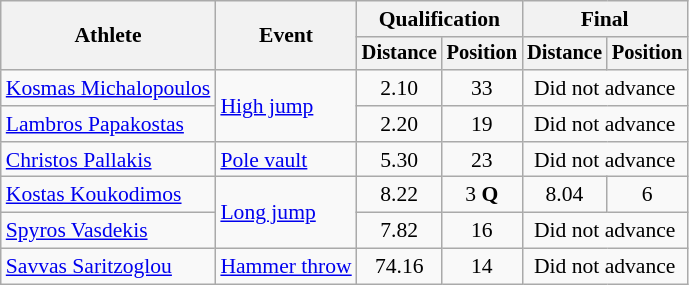<table class="wikitable" style="font-size:90%">
<tr>
<th rowspan="2">Athlete</th>
<th rowspan="2">Event</th>
<th colspan="2">Qualification</th>
<th colspan="2">Final</th>
</tr>
<tr style="font-size:95%">
<th>Distance</th>
<th>Position</th>
<th>Distance</th>
<th>Position</th>
</tr>
<tr align=center>
<td align=left><a href='#'>Kosmas Michalopoulos</a></td>
<td align=left rowspan=2><a href='#'>High jump</a></td>
<td>2.10</td>
<td>33</td>
<td colspan=2>Did not advance</td>
</tr>
<tr align=center>
<td align=left><a href='#'>Lambros Papakostas</a></td>
<td>2.20</td>
<td>19</td>
<td colspan=2>Did not advance</td>
</tr>
<tr align=center>
<td align=left><a href='#'>Christos Pallakis</a></td>
<td align=left><a href='#'>Pole vault</a></td>
<td>5.30</td>
<td>23</td>
<td colspan=2>Did not advance</td>
</tr>
<tr align=center>
<td align=left><a href='#'>Kostas Koukodimos</a></td>
<td align=left rowspan=2><a href='#'>Long jump</a></td>
<td>8.22</td>
<td>3 <strong>Q</strong></td>
<td>8.04</td>
<td>6</td>
</tr>
<tr align=center>
<td align=left><a href='#'>Spyros Vasdekis</a></td>
<td>7.82</td>
<td>16</td>
<td colspan=2>Did not advance</td>
</tr>
<tr align=center>
<td align=left><a href='#'>Savvas Saritzoglou</a></td>
<td align=left><a href='#'>Hammer throw</a></td>
<td>74.16</td>
<td>14</td>
<td colspan=2>Did not advance</td>
</tr>
</table>
